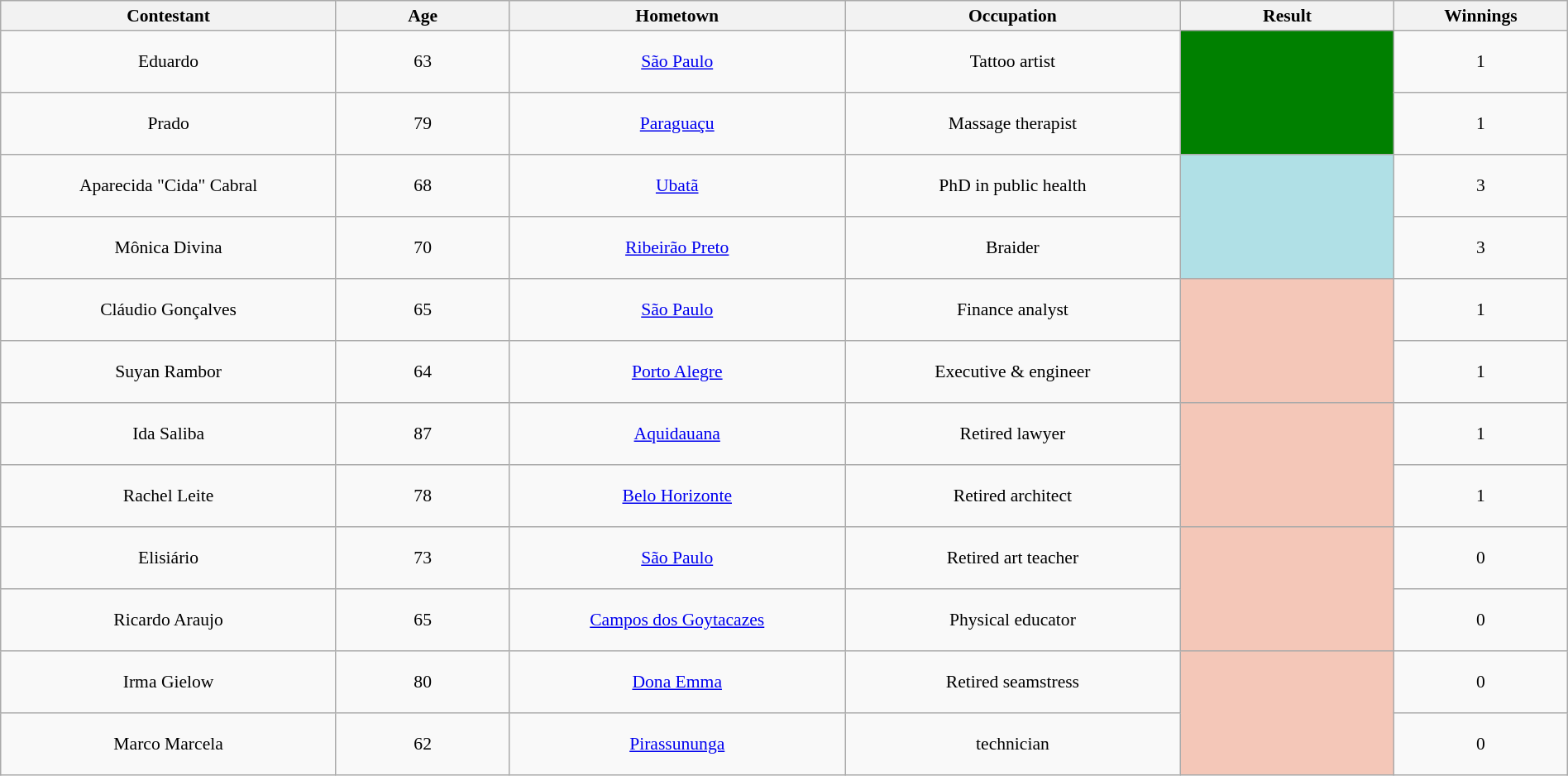<table class="wikitable sortable" style="margin:1em auto; text-align:center; font-size:90%; width:100%;">
<tr>
<th width="200px">Contestant</th>
<th width="100px">Age</th>
<th width="200px">Hometown</th>
<th width="200px">Occupation</th>
<th width="125px">Result</th>
<th width="100px">Winnings</th>
</tr>
<tr style="height:50px">
<td>Eduardo </td>
<td>63</td>
<td><a href='#'>São Paulo</a></td>
<td>Tattoo artist</td>
<td rowspan="2" bgcolor="008000"></td>
<td>1</td>
</tr>
<tr style="height:50px">
<td> Prado</td>
<td>79</td>
<td><a href='#'>Paraguaçu</a></td>
<td>Massage therapist</td>
<td>1</td>
</tr>
<tr style="height:50px">
<td>Aparecida "Cida" Cabral</td>
<td>68</td>
<td><a href='#'>Ubatã</a></td>
<td>PhD in public health</td>
<td rowspan="2" bgcolor="B0E0E6"></td>
<td>3</td>
</tr>
<tr style="height:50px">
<td>Mônica Divina</td>
<td>70</td>
<td><a href='#'>Ribeirão Preto</a></td>
<td>Braider</td>
<td>3</td>
</tr>
<tr style="height:50px">
<td>Cláudio Gonçalves</td>
<td>65</td>
<td><a href='#'>São Paulo</a></td>
<td>Finance analyst</td>
<td rowspan="2" bgcolor="F4C7B8"></td>
<td>1</td>
</tr>
<tr style="height:50px">
<td>Suyan Rambor</td>
<td>64</td>
<td><a href='#'>Porto Alegre</a></td>
<td>Executive & engineer</td>
<td>1</td>
</tr>
<tr style="height:50px">
<td>Ida Saliba</td>
<td>87</td>
<td><a href='#'>Aquidauana</a></td>
<td>Retired lawyer</td>
<td rowspan="2" bgcolor="F4C7B8"></td>
<td>1</td>
</tr>
<tr style="height:50px">
<td>Rachel Leite</td>
<td>78</td>
<td><a href='#'>Belo Horizonte</a></td>
<td>Retired architect</td>
<td>1</td>
</tr>
<tr style="height:50px">
<td>Elisiário </td>
<td>73</td>
<td><a href='#'>São Paulo</a></td>
<td>Retired art teacher</td>
<td rowspan="2" bgcolor="F4C7B8"></td>
<td>0</td>
</tr>
<tr style="height:50px">
<td>Ricardo Araujo</td>
<td>65</td>
<td><a href='#'>Campos dos Goytacazes</a></td>
<td>Physical educator</td>
<td>0</td>
</tr>
<tr style="height:50px">
<td>Irma Gielow</td>
<td>80</td>
<td><a href='#'>Dona Emma</a></td>
<td>Retired seamstress</td>
<td rowspan="2" bgcolor="F4C7B8"></td>
<td>0</td>
</tr>
<tr style="height:50px">
<td>Marco Marcela</td>
<td>62</td>
<td><a href='#'>Pirassununga</a></td>
<td> technician</td>
<td>0</td>
</tr>
</table>
